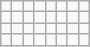<table class="wikitable" style="margin-left:1em;">
<tr>
<td></td>
<td></td>
<td></td>
<td></td>
<td></td>
<td></td>
<td></td>
<td></td>
</tr>
<tr>
<td></td>
<td></td>
<td></td>
<td></td>
<td></td>
<td></td>
<td></td>
<td></td>
</tr>
<tr>
<td></td>
<td></td>
<td></td>
<td></td>
<td></td>
<td></td>
<td></td>
<td></td>
</tr>
<tr>
<td></td>
<td></td>
<td></td>
<td></td>
<td></td>
<td></td>
<td></td>
<td></td>
</tr>
</table>
